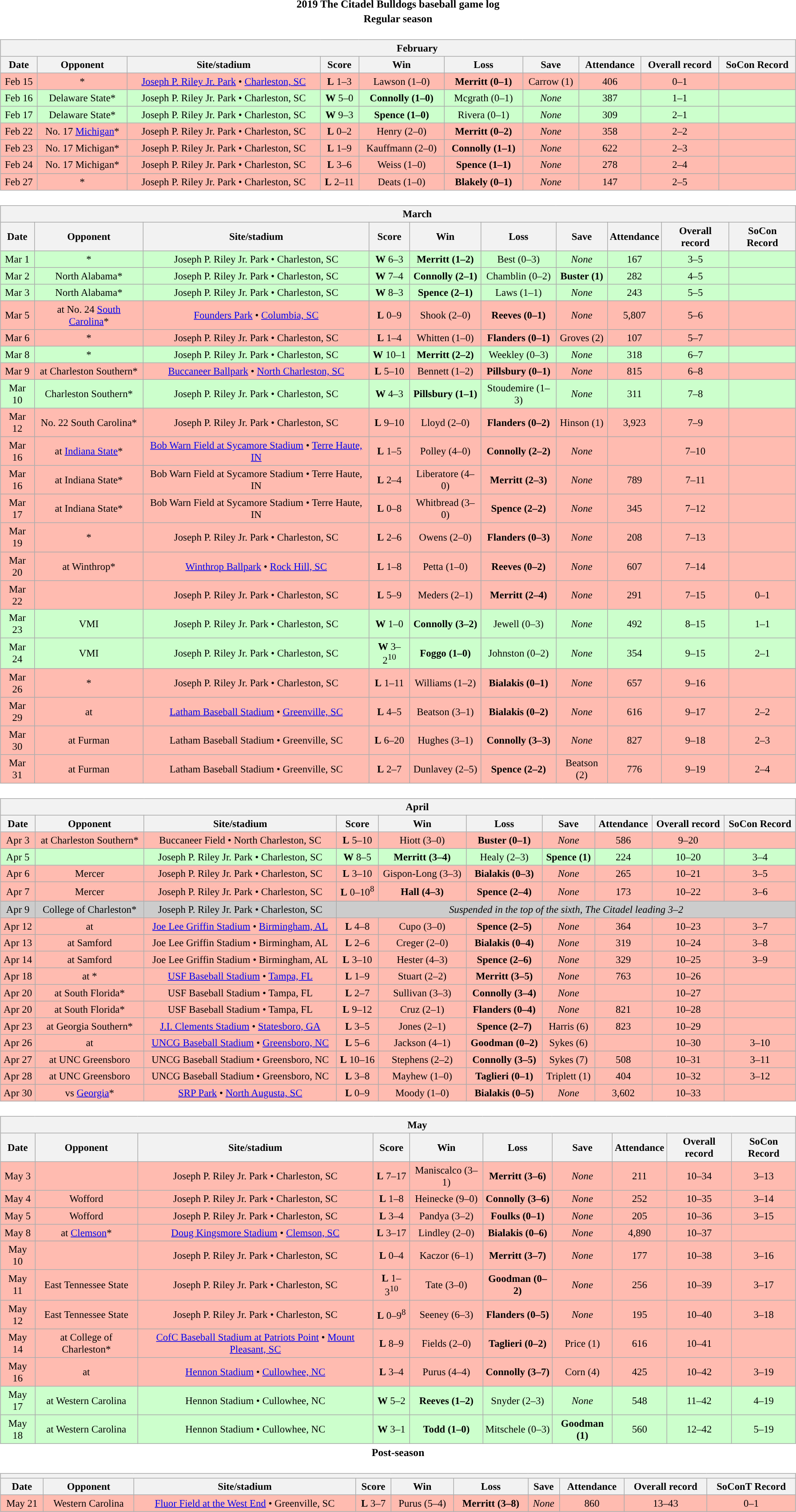<table class="toccolours" width=95% style="margin:1.5em auto; text-align:center;">
<tr>
<th colspan=2>2019 The Citadel Bulldogs baseball game log</th>
</tr>
<tr>
<th colspan=2>Regular season</th>
</tr>
<tr valign="top">
<td><br><table class="wikitable collapsible collapsed" style="margin:auto; font-size:95%; width:100%">
<tr>
<th colspan=10 style="padding-left:4em;">February</th>
</tr>
<tr>
<th>Date</th>
<th>Opponent</th>
<th>Site/stadium</th>
<th>Score</th>
<th>Win</th>
<th>Loss</th>
<th>Save</th>
<th>Attendance</th>
<th>Overall record</th>
<th>SoCon Record</th>
</tr>
<tr bgcolor=ffbbb>
<td>Feb 15</td>
<td>*</td>
<td><a href='#'>Joseph P. Riley Jr. Park</a> • <a href='#'>Charleston, SC</a></td>
<td><strong>L</strong> 1–3</td>
<td>Lawson (1–0)</td>
<td><strong>Merritt (0–1)</strong></td>
<td>Carrow (1)</td>
<td>406</td>
<td>0–1</td>
<td></td>
</tr>
<tr bgcolor=ccffcc>
<td>Feb 16</td>
<td>Delaware State*</td>
<td>Joseph P. Riley Jr. Park • Charleston, SC</td>
<td><strong>W</strong> 5–0</td>
<td><strong>Connolly (1–0)</strong></td>
<td>Mcgrath (0–1)</td>
<td><em>None</em></td>
<td>387</td>
<td>1–1</td>
<td></td>
</tr>
<tr bgcolor=ccffcc>
<td>Feb 17</td>
<td>Delaware State*</td>
<td>Joseph P. Riley Jr. Park • Charleston, SC</td>
<td><strong>W</strong> 9–3</td>
<td><strong>Spence (1–0)</strong></td>
<td>Rivera (0–1)</td>
<td><em>None</em></td>
<td>309</td>
<td>2–1</td>
<td></td>
</tr>
<tr bgcolor=ffbbb>
<td>Feb 22</td>
<td>No. 17 <a href='#'>Michigan</a>*</td>
<td>Joseph P. Riley Jr. Park • Charleston, SC</td>
<td><strong>L</strong> 0–2</td>
<td>Henry (2–0)</td>
<td><strong>Merritt (0–2)</strong></td>
<td><em>None</em></td>
<td>358</td>
<td>2–2</td>
<td></td>
</tr>
<tr bgcolor=ffbbb>
<td>Feb 23</td>
<td>No. 17 Michigan*</td>
<td>Joseph P. Riley Jr. Park • Charleston, SC</td>
<td><strong>L</strong> 1–9</td>
<td>Kauffmann (2–0)</td>
<td><strong>Connolly (1–1)</strong></td>
<td><em>None</em></td>
<td>622</td>
<td>2–3</td>
<td></td>
</tr>
<tr bgcolor=ffbbb>
<td>Feb 24</td>
<td>No. 17 Michigan*</td>
<td>Joseph P. Riley Jr. Park • Charleston, SC</td>
<td><strong>L</strong> 3–6</td>
<td>Weiss (1–0)</td>
<td><strong>Spence (1–1)</strong></td>
<td><em>None</em></td>
<td>278</td>
<td>2–4</td>
<td></td>
</tr>
<tr bgcolor=ffbbb>
<td>Feb 27</td>
<td>*</td>
<td>Joseph P. Riley Jr. Park • Charleston, SC</td>
<td><strong>L</strong> 2–11</td>
<td>Deats (1–0)</td>
<td><strong>Blakely (0–1)</strong></td>
<td><em>None</em></td>
<td>147</td>
<td>2–5</td>
<td></td>
</tr>
</table>
</td>
</tr>
<tr>
<td><br><table class="wikitable collapsible collapsed" style="margin:auto; font-size:95%; width:100%">
<tr>
<th colspan=10 style="padding-left:4em;">March</th>
</tr>
<tr>
<th>Date</th>
<th>Opponent</th>
<th>Site/stadium</th>
<th>Score</th>
<th>Win</th>
<th>Loss</th>
<th>Save</th>
<th>Attendance</th>
<th>Overall record</th>
<th>SoCon Record</th>
</tr>
<tr bgcolor=ccffcc>
<td>Mar 1</td>
<td>*</td>
<td>Joseph P. Riley Jr. Park • Charleston, SC</td>
<td><strong>W</strong> 6–3</td>
<td><strong>Merritt (1–2)</strong></td>
<td>Best (0–3)</td>
<td><em>None</em></td>
<td>167</td>
<td>3–5</td>
<td></td>
</tr>
<tr bgcolor=ccffcc>
<td>Mar 2</td>
<td>North Alabama*</td>
<td>Joseph P. Riley Jr. Park • Charleston, SC</td>
<td><strong>W</strong> 7–4</td>
<td><strong>Connolly (2–1)</strong></td>
<td>Chamblin (0–2)</td>
<td><strong>Buster (1)</strong></td>
<td>282</td>
<td>4–5</td>
<td></td>
</tr>
<tr bgcolor=ccffcc>
<td>Mar 3</td>
<td>North Alabama*</td>
<td>Joseph P. Riley Jr. Park • Charleston, SC</td>
<td><strong>W</strong> 8–3</td>
<td><strong>Spence (2–1)</strong></td>
<td>Laws (1–1)</td>
<td><em>None</em></td>
<td>243</td>
<td>5–5</td>
<td></td>
</tr>
<tr bgcolor=ffbbb>
<td>Mar 5</td>
<td>at No. 24 <a href='#'>South Carolina</a>*</td>
<td><a href='#'>Founders Park</a> • <a href='#'>Columbia, SC</a></td>
<td><strong>L</strong> 0–9</td>
<td>Shook (2–0)</td>
<td><strong>Reeves (0–1)</strong></td>
<td><em>None</em></td>
<td>5,807</td>
<td>5–6</td>
<td></td>
</tr>
<tr bgcolor=ffbbb>
<td>Mar 6</td>
<td>*</td>
<td>Joseph P. Riley Jr. Park • Charleston, SC</td>
<td><strong>L</strong> 1–4</td>
<td>Whitten (1–0)</td>
<td><strong>Flanders (0–1)</strong></td>
<td>Groves (2)</td>
<td>107</td>
<td>5–7</td>
<td></td>
</tr>
<tr bgcolor=ccffcc>
<td>Mar 8</td>
<td>*</td>
<td>Joseph P. Riley Jr. Park • Charleston, SC</td>
<td><strong>W</strong> 10–1</td>
<td><strong>Merritt (2–2)</strong></td>
<td>Weekley (0–3)</td>
<td><em>None</em></td>
<td>318</td>
<td>6–7</td>
<td></td>
</tr>
<tr bgcolor=ffbbb>
<td>Mar 9</td>
<td>at Charleston Southern*</td>
<td><a href='#'>Buccaneer Ballpark</a> • <a href='#'>North Charleston, SC</a></td>
<td><strong>L</strong> 5–10</td>
<td>Bennett (1–2)</td>
<td><strong>Pillsbury (0–1)</strong></td>
<td><em>None</em></td>
<td>815</td>
<td>6–8</td>
<td></td>
</tr>
<tr bgcolor=ccffcc>
<td>Mar 10</td>
<td>Charleston Southern*</td>
<td>Joseph P. Riley Jr. Park • Charleston, SC</td>
<td><strong>W</strong> 4–3</td>
<td><strong>Pillsbury (1–1)</strong></td>
<td>Stoudemire (1–3)</td>
<td><em>None</em></td>
<td>311</td>
<td>7–8</td>
<td></td>
</tr>
<tr bgcolor=ffbbb>
<td>Mar 12</td>
<td>No. 22 South Carolina*</td>
<td>Joseph P. Riley Jr. Park • Charleston, SC</td>
<td><strong>L</strong> 9–10</td>
<td>Lloyd (2–0)</td>
<td><strong>Flanders (0–2)</strong></td>
<td>Hinson (1)</td>
<td>3,923</td>
<td>7–9</td>
<td></td>
</tr>
<tr bgcolor=ffbbb>
<td>Mar 16</td>
<td>at <a href='#'>Indiana State</a>*</td>
<td><a href='#'>Bob Warn Field at Sycamore Stadium</a> • <a href='#'>Terre Haute, IN</a></td>
<td><strong>L</strong> 1–5</td>
<td>Polley (4–0)</td>
<td><strong>Connolly (2–2)</strong></td>
<td><em>None</em></td>
<td></td>
<td>7–10</td>
<td></td>
</tr>
<tr bgcolor=ffbbb>
<td>Mar 16</td>
<td>at Indiana State*</td>
<td>Bob Warn Field at Sycamore Stadium • Terre Haute, IN</td>
<td><strong>L</strong> 2–4</td>
<td>Liberatore (4–0)</td>
<td><strong>Merritt (2–3)</strong></td>
<td><em>None</em></td>
<td>789</td>
<td>7–11</td>
<td></td>
</tr>
<tr bgcolor=ffbbb>
<td>Mar 17</td>
<td>at Indiana State*</td>
<td>Bob Warn Field at Sycamore Stadium • Terre Haute, IN</td>
<td><strong>L</strong> 0–8</td>
<td>Whitbread (3–0)</td>
<td><strong>Spence (2–2)</strong></td>
<td><em>None</em></td>
<td>345</td>
<td>7–12</td>
<td></td>
</tr>
<tr bgcolor=ffbbb>
<td>Mar 19</td>
<td>*</td>
<td>Joseph P. Riley Jr. Park • Charleston, SC</td>
<td><strong>L</strong> 2–6</td>
<td>Owens (2–0)</td>
<td><strong>Flanders (0–3)</strong></td>
<td><em>None</em></td>
<td>208</td>
<td>7–13</td>
<td></td>
</tr>
<tr bgcolor=ffbbb>
<td>Mar 20</td>
<td>at Winthrop*</td>
<td><a href='#'>Winthrop Ballpark</a> • <a href='#'>Rock Hill, SC</a></td>
<td><strong>L</strong> 1–8</td>
<td>Petta (1–0)</td>
<td><strong>Reeves (0–2)</strong></td>
<td><em>None</em></td>
<td>607</td>
<td>7–14</td>
<td></td>
</tr>
<tr bgcolor=ffbbb>
<td>Mar 22</td>
<td></td>
<td>Joseph P. Riley Jr. Park • Charleston, SC</td>
<td><strong>L</strong> 5–9</td>
<td>Meders (2–1)</td>
<td><strong>Merritt (2–4)</strong></td>
<td><em>None</em></td>
<td>291</td>
<td>7–15</td>
<td>0–1</td>
</tr>
<tr bgcolor=ccffcc>
<td>Mar 23</td>
<td>VMI</td>
<td>Joseph P. Riley Jr. Park • Charleston, SC</td>
<td><strong>W</strong> 1–0</td>
<td><strong>Connolly (3–2)</strong></td>
<td>Jewell (0–3)</td>
<td><em>None</em></td>
<td>492</td>
<td>8–15</td>
<td>1–1</td>
</tr>
<tr bgcolor=ccffcc>
<td>Mar 24</td>
<td>VMI</td>
<td>Joseph P. Riley Jr. Park • Charleston, SC</td>
<td><strong>W</strong> 3–2<sup>10</sup></td>
<td><strong>Foggo (1–0)</strong></td>
<td>Johnston (0–2)</td>
<td><em>None</em></td>
<td>354</td>
<td>9–15</td>
<td>2–1</td>
</tr>
<tr bgcolor=ffbbb>
<td>Mar 26</td>
<td>*</td>
<td>Joseph P. Riley Jr. Park • Charleston, SC</td>
<td><strong>L</strong> 1–11</td>
<td>Williams (1–2)</td>
<td><strong>Bialakis (0–1)</strong></td>
<td><em>None</em></td>
<td>657</td>
<td>9–16</td>
<td></td>
</tr>
<tr bgcolor=ffbbb>
<td>Mar 29</td>
<td>at </td>
<td><a href='#'>Latham Baseball Stadium</a> • <a href='#'>Greenville, SC</a></td>
<td><strong>L</strong> 4–5</td>
<td>Beatson (3–1)</td>
<td><strong>Bialakis (0–2)</strong></td>
<td><em>None</em></td>
<td>616</td>
<td>9–17</td>
<td>2–2</td>
</tr>
<tr bgcolor=ffbbb>
<td>Mar 30</td>
<td>at Furman</td>
<td>Latham Baseball Stadium • Greenville, SC</td>
<td><strong>L</strong> 6–20</td>
<td>Hughes (3–1)</td>
<td><strong>Connolly (3–3)</strong></td>
<td><em>None</em></td>
<td>827</td>
<td>9–18</td>
<td>2–3</td>
</tr>
<tr bgcolor=ffbbb>
<td>Mar 31</td>
<td>at Furman</td>
<td>Latham Baseball Stadium • Greenville, SC</td>
<td><strong>L</strong> 2–7</td>
<td>Dunlavey (2–5)</td>
<td><strong>Spence (2–2)</strong></td>
<td>Beatson (2)</td>
<td>776</td>
<td>9–19</td>
<td>2–4</td>
</tr>
</table>
</td>
</tr>
<tr>
<td><br><table class="wikitable collapsible collapsed" style="margin:auto; font-size:95%; width:100%">
<tr>
<th colspan=10 style="padding-left:4em;">April</th>
</tr>
<tr>
<th>Date</th>
<th>Opponent</th>
<th>Site/stadium</th>
<th>Score</th>
<th>Win</th>
<th>Loss</th>
<th>Save</th>
<th>Attendance</th>
<th>Overall record</th>
<th>SoCon Record</th>
</tr>
<tr bgcolor=ffbbb>
<td>Apr 3</td>
<td>at Charleston Southern*</td>
<td>Buccaneer Field • North Charleston, SC</td>
<td><strong>L</strong> 5–10</td>
<td>Hiott (3–0)</td>
<td><strong>Buster (0–1)</strong></td>
<td><em>None</em></td>
<td>586</td>
<td>9–20</td>
<td></td>
</tr>
<tr bgcolor=ccffcc>
<td>Apr 5</td>
<td></td>
<td>Joseph P. Riley Jr. Park • Charleston, SC</td>
<td><strong>W</strong> 8–5</td>
<td><strong>Merritt (3–4)</strong></td>
<td>Healy (2–3)</td>
<td><strong>Spence (1)</strong></td>
<td>224</td>
<td>10–20</td>
<td>3–4</td>
</tr>
<tr bgcolor=ffbbb>
<td>Apr 6</td>
<td>Mercer</td>
<td>Joseph P. Riley Jr. Park • Charleston, SC</td>
<td><strong>L</strong> 3–10</td>
<td>Gispon-Long (3–3)</td>
<td><strong>Bialakis (0–3)</strong></td>
<td><em>None</em></td>
<td>265</td>
<td>10–21</td>
<td>3–5</td>
</tr>
<tr bgcolor=ffbbb>
<td>Apr 7</td>
<td>Mercer</td>
<td>Joseph P. Riley Jr. Park • Charleston, SC</td>
<td><strong>L</strong> 0–10<sup>8</sup></td>
<td><strong>Hall (4–3)</strong></td>
<td><strong>Spence (2–4)</strong></td>
<td><em>None</em></td>
<td>173</td>
<td>10–22</td>
<td>3–6</td>
</tr>
<tr bgcolor=cccccc>
<td>Apr 9</td>
<td>College of Charleston*</td>
<td>Joseph P. Riley Jr. Park • Charleston, SC</td>
<td colspan=7><em>Suspended in the top of the sixth, The Citadel leading 3–2</em></td>
</tr>
<tr bgcolor=ffbbb>
<td>Apr 12</td>
<td>at </td>
<td><a href='#'>Joe Lee Griffin Stadium</a> • <a href='#'>Birmingham, AL</a></td>
<td><strong>L</strong> 4–8</td>
<td>Cupo (3–0)</td>
<td><strong>Spence (2–5)</strong></td>
<td><em>None</em></td>
<td>364</td>
<td>10–23</td>
<td>3–7</td>
</tr>
<tr bgcolor=ffbbb>
<td>Apr 13</td>
<td>at Samford</td>
<td>Joe Lee Griffin Stadium • Birmingham, AL</td>
<td><strong>L</strong> 2–6</td>
<td>Creger (2–0)</td>
<td><strong>Bialakis (0–4)</strong></td>
<td><em>None</em></td>
<td>319</td>
<td>10–24</td>
<td>3–8</td>
</tr>
<tr bgcolor=ffbbb>
<td>Apr 14</td>
<td>at Samford</td>
<td>Joe Lee Griffin Stadium • Birmingham, AL</td>
<td><strong>L</strong> 3–10</td>
<td>Hester (4–3)</td>
<td><strong>Spence (2–6)</strong></td>
<td><em>None</em></td>
<td>329</td>
<td>10–25</td>
<td>3–9</td>
</tr>
<tr bgcolor=ffbbb>
<td>Apr 18</td>
<td>at *</td>
<td><a href='#'>USF Baseball Stadium</a> • <a href='#'>Tampa, FL</a></td>
<td><strong>L</strong> 1–9</td>
<td>Stuart (2–2)</td>
<td><strong>Merritt (3–5)</strong></td>
<td><em>None</em></td>
<td>763</td>
<td>10–26</td>
<td></td>
</tr>
<tr bgcolor=ffbbb>
<td>Apr 20</td>
<td>at South Florida*</td>
<td>USF Baseball Stadium • Tampa, FL</td>
<td><strong>L</strong> 2–7</td>
<td>Sullivan (3–3)</td>
<td><strong>Connolly (3–4)</strong></td>
<td><em>None</em></td>
<td></td>
<td>10–27</td>
<td></td>
</tr>
<tr bgcolor=ffbbb>
<td>Apr 20</td>
<td>at South Florida*</td>
<td>USF Baseball Stadium • Tampa, FL</td>
<td><strong>L</strong> 9–12</td>
<td>Cruz (2–1)</td>
<td><strong>Flanders (0–4)</strong></td>
<td><em>None</em></td>
<td>821</td>
<td>10–28</td>
<td></td>
</tr>
<tr bgcolor=ffbbb>
<td>Apr 23</td>
<td>at Georgia Southern*</td>
<td><a href='#'>J.I. Clements Stadium</a> • <a href='#'>Statesboro, GA</a></td>
<td><strong>L</strong> 3–5</td>
<td>Jones (2–1)</td>
<td><strong>Spence (2–7)</strong></td>
<td>Harris (6)</td>
<td>823</td>
<td>10–29</td>
<td></td>
</tr>
<tr bgcolor=ffbbb>
<td>Apr 26</td>
<td>at </td>
<td><a href='#'>UNCG Baseball Stadium</a> • <a href='#'>Greensboro, NC</a></td>
<td><strong>L</strong> 5–6</td>
<td>Jackson (4–1)</td>
<td><strong>Goodman (0–2)</strong></td>
<td>Sykes (6)</td>
<td></td>
<td>10–30</td>
<td>3–10</td>
</tr>
<tr bgcolor=ffbbb>
<td>Apr 27</td>
<td>at UNC Greensboro</td>
<td>UNCG Baseball Stadium • Greensboro, NC</td>
<td><strong>L</strong> 10–16</td>
<td>Stephens (2–2)</td>
<td><strong>Connolly (3–5)</strong></td>
<td>Sykes (7)</td>
<td>508</td>
<td>10–31</td>
<td>3–11</td>
</tr>
<tr bgcolor=ffbbb>
<td>Apr 28</td>
<td>at UNC Greensboro</td>
<td>UNCG Baseball Stadium • Greensboro, NC</td>
<td><strong>L</strong> 3–8</td>
<td>Mayhew (1–0)</td>
<td><strong>Taglieri (0–1)</strong></td>
<td>Triplett (1)</td>
<td>404</td>
<td>10–32</td>
<td>3–12</td>
</tr>
<tr bgcolor=ffbbb>
<td>Apr 30</td>
<td>vs <a href='#'>Georgia</a>*</td>
<td><a href='#'>SRP Park</a> • <a href='#'>North Augusta, SC</a></td>
<td><strong>L</strong> 0–9</td>
<td>Moody (1–0)</td>
<td><strong>Bialakis (0–5)</strong></td>
<td><em>None</em></td>
<td>3,602</td>
<td>10–33</td>
<td></td>
</tr>
</table>
</td>
</tr>
<tr>
<td><br><table class="wikitable collapsible collapsed" style="margin:auto; font-size:95%; width:100%">
<tr>
<th colspan=10 style="padding-left:4em;">May</th>
</tr>
<tr>
<th>Date</th>
<th>Opponent</th>
<th>Site/stadium</th>
<th>Score</th>
<th>Win</th>
<th>Loss</th>
<th>Save</th>
<th>Attendance</th>
<th>Overall record</th>
<th>SoCon Record</th>
</tr>
<tr bgcolor=ffbbb>
<td>May 3</td>
<td></td>
<td>Joseph P. Riley Jr. Park • Charleston, SC</td>
<td><strong>L</strong> 7–17</td>
<td>Maniscalco (3–1)</td>
<td><strong>Merritt (3–6)</strong></td>
<td><em>None</em></td>
<td>211</td>
<td>10–34</td>
<td>3–13</td>
</tr>
<tr bgcolor=ffbbb>
<td>May 4</td>
<td>Wofford</td>
<td>Joseph P. Riley Jr. Park • Charleston, SC</td>
<td><strong>L</strong> 1–8</td>
<td>Heinecke (9–0)</td>
<td><strong>Connolly (3–6)</strong></td>
<td><em>None</em></td>
<td>252</td>
<td>10–35</td>
<td>3–14</td>
</tr>
<tr bgcolor=ffbbb>
<td>May 5</td>
<td>Wofford</td>
<td>Joseph P. Riley Jr. Park • Charleston, SC</td>
<td><strong>L</strong> 3–4</td>
<td>Pandya (3–2)</td>
<td><strong>Foulks (0–1)</strong></td>
<td><em>None</em></td>
<td>205</td>
<td>10–36</td>
<td>3–15</td>
</tr>
<tr bgcolor=ffbbb>
<td>May 8</td>
<td>at <a href='#'>Clemson</a>*</td>
<td><a href='#'>Doug Kingsmore Stadium</a> • <a href='#'>Clemson, SC</a></td>
<td><strong>L</strong> 3–17</td>
<td>Lindley (2–0)</td>
<td><strong>Bialakis (0–6)</strong></td>
<td><em>None</em></td>
<td>4,890</td>
<td>10–37</td>
<td></td>
</tr>
<tr bgcolor=ffbbb>
<td>May 10</td>
<td></td>
<td>Joseph P. Riley Jr. Park • Charleston, SC</td>
<td><strong>L</strong> 0–4</td>
<td>Kaczor (6–1)</td>
<td><strong>Merritt (3–7)</strong></td>
<td><em>None</em></td>
<td>177</td>
<td>10–38</td>
<td>3–16</td>
</tr>
<tr bgcolor=ffbbb>
<td>May 11</td>
<td>East Tennessee State</td>
<td>Joseph P. Riley Jr. Park • Charleston, SC</td>
<td><strong>L</strong> 1–3<sup>10</sup></td>
<td>Tate (3–0)</td>
<td><strong>Goodman (0–2)</strong></td>
<td><em>None</em></td>
<td>256</td>
<td>10–39</td>
<td>3–17</td>
</tr>
<tr bgcolor=ffbbb>
<td>May 12</td>
<td>East Tennessee State</td>
<td>Joseph P. Riley Jr. Park • Charleston, SC</td>
<td><strong>L</strong> 0–9<sup>8</sup></td>
<td>Seeney (6–3)</td>
<td><strong>Flanders (0–5)</strong></td>
<td><em>None</em></td>
<td>195</td>
<td>10–40</td>
<td>3–18</td>
</tr>
<tr bgcolor=ffbbb>
<td>May 14</td>
<td>at College of Charleston*</td>
<td><a href='#'>CofC Baseball Stadium at Patriots Point</a> • <a href='#'>Mount Pleasant, SC</a></td>
<td><strong>L</strong> 8–9</td>
<td>Fields (2–0)</td>
<td><strong>Taglieri (0–2)</strong></td>
<td>Price (1)</td>
<td>616</td>
<td>10–41</td>
<td></td>
</tr>
<tr bgcolor=ffbbb>
<td>May 16</td>
<td>at </td>
<td><a href='#'>Hennon Stadium</a> • <a href='#'>Cullowhee, NC</a></td>
<td><strong>L</strong> 3–4</td>
<td>Purus (4–4)</td>
<td><strong>Connolly (3–7)</strong></td>
<td>Corn (4)</td>
<td>425</td>
<td>10–42</td>
<td>3–19</td>
</tr>
<tr bgcolor=ccffcc>
<td>May 17</td>
<td>at Western Carolina</td>
<td>Hennon Stadium • Cullowhee, NC</td>
<td><strong>W</strong> 5–2</td>
<td><strong>Reeves (1–2)</strong></td>
<td>Snyder (2–3)</td>
<td><em>None</em></td>
<td>548</td>
<td>11–42</td>
<td>4–19</td>
</tr>
<tr bgcolor=ccffcc>
<td>May 18</td>
<td>at Western Carolina</td>
<td>Hennon Stadium • Cullowhee, NC</td>
<td><strong>W</strong> 3–1</td>
<td><strong>Todd (1–0)</strong></td>
<td>Mitschele (0–3)</td>
<td><strong>Goodman (1)</strong></td>
<td>560</td>
<td>12–42</td>
<td>5–19</td>
</tr>
</table>
</td>
</tr>
<tr>
<th colspan=2>Post-season</th>
</tr>
<tr>
<td><br><table class="wikitable collapsible collapsed" style="margin:auto; font-size:95%; width:100%">
<tr>
<th colspan=10 style="padding-left:4em;"><a href='#'></a></th>
</tr>
<tr>
<th>Date</th>
<th>Opponent</th>
<th>Site/stadium</th>
<th>Score</th>
<th>Win</th>
<th>Loss</th>
<th>Save</th>
<th>Attendance</th>
<th>Overall record</th>
<th>SoConT Record</th>
</tr>
<tr bgcolor=ffbbb>
<td>May 21</td>
<td>Western Carolina</td>
<td><a href='#'>Fluor Field at the West End</a> • Greenville, SC</td>
<td><strong>L</strong> 3–7</td>
<td>Purus (5–4)</td>
<td><strong>Merritt (3–8)</strong></td>
<td><em>None</em></td>
<td>860</td>
<td>13–43</td>
<td>0–1</td>
</tr>
</table>
</td>
</tr>
</table>
